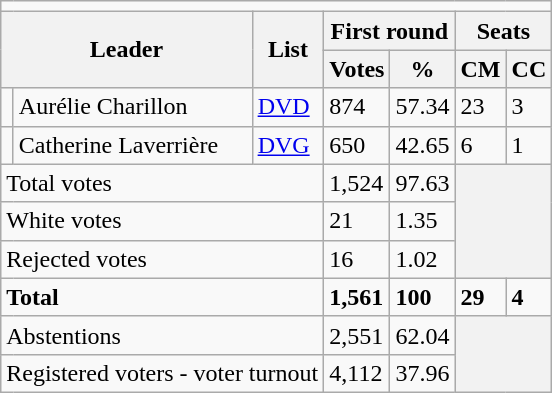<table class="wikitable">
<tr>
<td colspan="7"></td>
</tr>
<tr>
<th colspan="2" rowspan="2">Leader</th>
<th rowspan="2">List</th>
<th colspan="2">First round</th>
<th colspan="2">Seats</th>
</tr>
<tr>
<th>Votes</th>
<th>%</th>
<th>CM</th>
<th>CC</th>
</tr>
<tr>
<td bgcolor=></td>
<td>Aurélie Charillon</td>
<td><a href='#'>DVD</a></td>
<td>874</td>
<td>57.34</td>
<td>23</td>
<td>3</td>
</tr>
<tr>
<td bgcolor=></td>
<td>Catherine Laverrière</td>
<td><a href='#'>DVG</a></td>
<td>650</td>
<td>42.65</td>
<td>6</td>
<td>1</td>
</tr>
<tr>
<td colspan="3">Total votes</td>
<td>1,524</td>
<td>97.63</td>
<th colspan="2" rowspan="3"></th>
</tr>
<tr>
<td colspan="3">White votes</td>
<td>21</td>
<td>1.35</td>
</tr>
<tr>
<td colspan="3">Rejected votes</td>
<td>16</td>
<td>1.02</td>
</tr>
<tr>
<td colspan="3"><strong>Total</strong></td>
<td><strong>1,561</strong></td>
<td><strong>100</strong></td>
<td><strong>29</strong></td>
<td><strong>4</strong></td>
</tr>
<tr>
<td colspan="3">Abstentions</td>
<td>2,551</td>
<td>62.04</td>
<th colspan="2" rowspan="2"></th>
</tr>
<tr>
<td colspan="3">Registered voters - voter turnout</td>
<td>4,112</td>
<td>37.96</td>
</tr>
</table>
